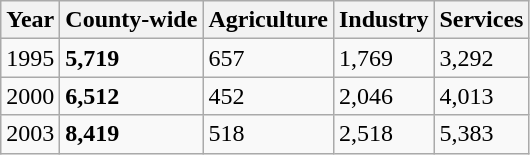<table class="wikitable">
<tr>
<th>Year</th>
<th>County-wide</th>
<th>Agriculture</th>
<th>Industry</th>
<th>Services</th>
</tr>
<tr>
<td>1995</td>
<td><strong>5,719</strong></td>
<td>657</td>
<td>1,769</td>
<td>3,292</td>
</tr>
<tr>
<td>2000</td>
<td><strong>6,512</strong></td>
<td>452</td>
<td>2,046</td>
<td>4,013</td>
</tr>
<tr>
<td>2003</td>
<td><strong>8,419</strong></td>
<td>518</td>
<td>2,518</td>
<td>5,383</td>
</tr>
</table>
